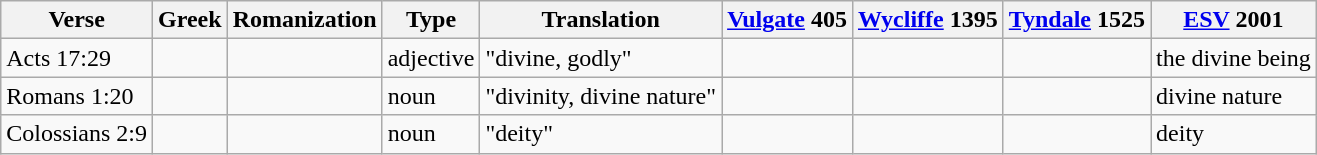<table class="wikitable" border="0">
<tr>
<th>Verse</th>
<th>Greek</th>
<th>Romanization</th>
<th>Type</th>
<th>Translation</th>
<th><a href='#'>Vulgate</a> 405</th>
<th><a href='#'>Wycliffe</a> 1395</th>
<th><a href='#'>Tyndale</a> 1525</th>
<th><a href='#'>ESV</a> 2001</th>
</tr>
<tr 2 Peter 1:4 ( Applies to resurrected Christians)>
<td>Acts 17:29</td>
<td></td>
<td></td>
<td>adjective</td>
<td>"divine, godly"</td>
<td></td>
<td></td>
<td></td>
<td>the divine being</td>
</tr>
<tr>
<td>Romans 1:20</td>
<td></td>
<td></td>
<td>noun</td>
<td>"divinity, divine nature"</td>
<td></td>
<td></td>
<td></td>
<td>divine nature</td>
</tr>
<tr>
<td>Colossians 2:9</td>
<td></td>
<td></td>
<td>noun</td>
<td>"deity"</td>
<td></td>
<td></td>
<td></td>
<td>deity</td>
</tr>
</table>
